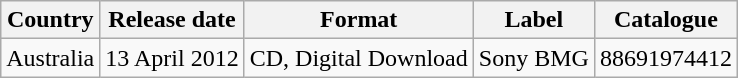<table class="wikitable">
<tr>
<th>Country</th>
<th>Release date</th>
<th>Format</th>
<th>Label</th>
<th>Catalogue</th>
</tr>
<tr>
<td>Australia</td>
<td>13 April 2012</td>
<td>CD, Digital Download</td>
<td>Sony BMG</td>
<td>88691974412</td>
</tr>
</table>
